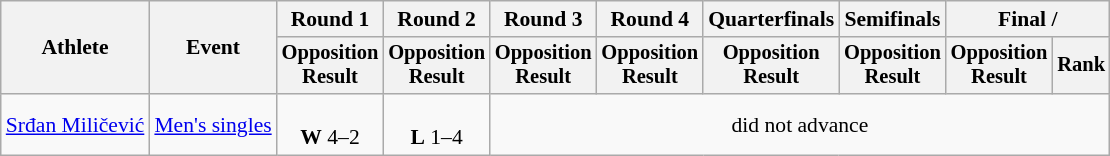<table class="wikitable" style="font-size:90%">
<tr>
<th rowspan="2">Athlete</th>
<th rowspan="2">Event</th>
<th>Round 1</th>
<th>Round 2</th>
<th>Round 3</th>
<th>Round 4</th>
<th>Quarterfinals</th>
<th>Semifinals</th>
<th colspan=2>Final / </th>
</tr>
<tr style="font-size:95%">
<th>Opposition<br>Result</th>
<th>Opposition<br>Result</th>
<th>Opposition<br>Result</th>
<th>Opposition<br>Result</th>
<th>Opposition<br>Result</th>
<th>Opposition<br>Result</th>
<th>Opposition<br>Result</th>
<th>Rank</th>
</tr>
<tr align=center>
<td align=left><a href='#'>Srđan Miličević</a></td>
<td align=left><a href='#'>Men's singles</a></td>
<td><br><strong>W</strong> 4–2</td>
<td><br><strong>L</strong> 1–4</td>
<td colspan=6>did not advance</td>
</tr>
</table>
